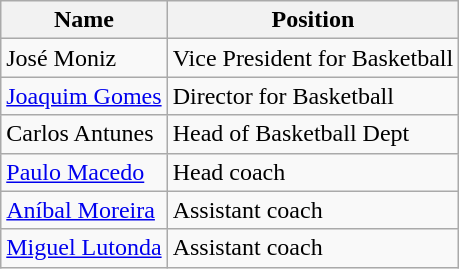<table class="wikitable">
<tr>
<th>Name</th>
<th>Position</th>
</tr>
<tr>
<td> José Moniz</td>
<td>Vice President for Basketball</td>
</tr>
<tr>
<td> <a href='#'>Joaquim Gomes</a></td>
<td>Director for Basketball</td>
</tr>
<tr>
<td> Carlos Antunes</td>
<td>Head of Basketball Dept</td>
</tr>
<tr>
<td> <a href='#'>Paulo Macedo</a></td>
<td>Head coach</td>
</tr>
<tr>
<td> <a href='#'>Aníbal Moreira</a></td>
<td>Assistant coach</td>
</tr>
<tr>
<td> <a href='#'>Miguel Lutonda</a></td>
<td>Assistant coach</td>
</tr>
</table>
